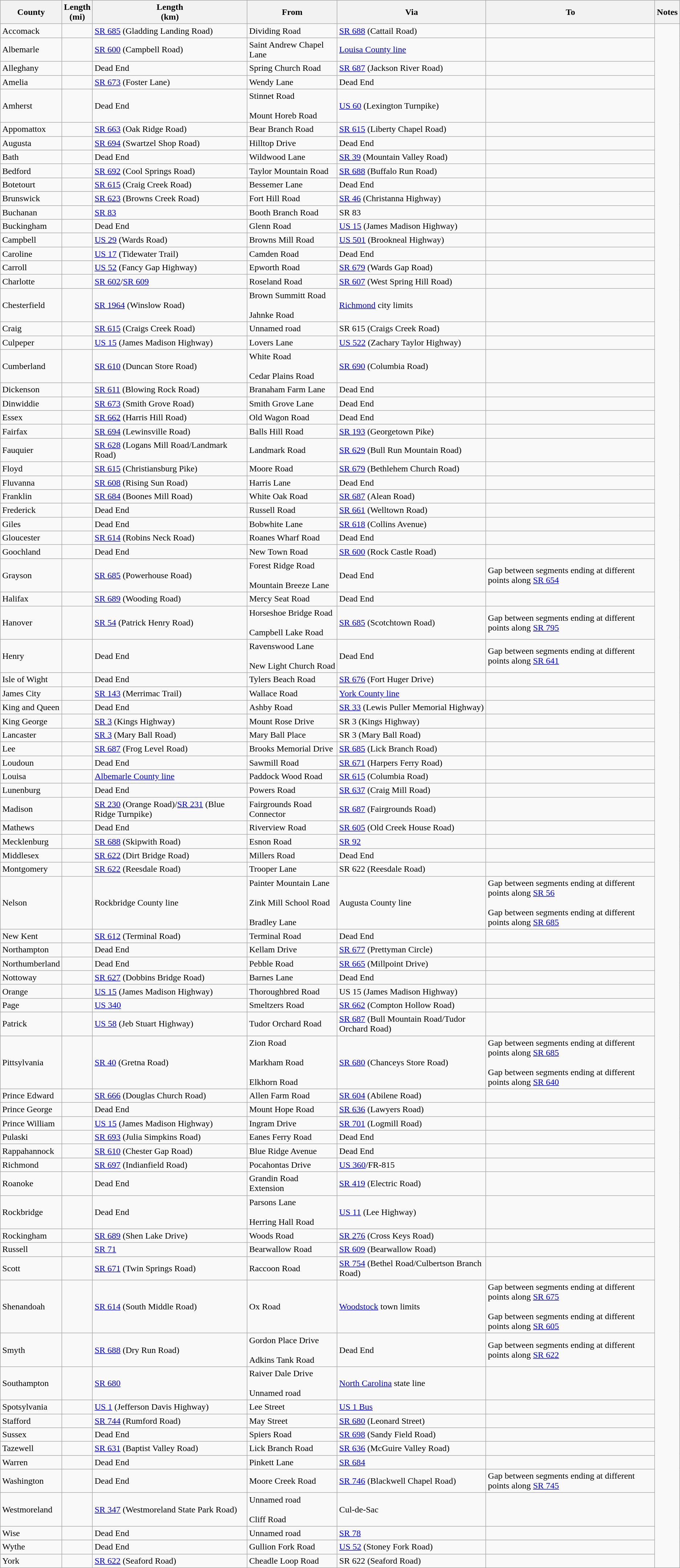<table class="wikitable sortable">
<tr>
<th>County</th>
<th>Length<br>(mi)</th>
<th>Length<br>(km)</th>
<th class="unsortable">From</th>
<th class="unsortable">Via</th>
<th class="unsortable">To</th>
<th class="unsortable">Notes</th>
</tr>
<tr>
<td id="Accomack">Accomack</td>
<td></td>
<td><a href='#'>SR 685</a> (Gladding Landing Road)</td>
<td>Dividing Road</td>
<td><a href='#'>SR 688</a> (Cattail Road)</td>
<td></td>
</tr>
<tr>
<td id="Albemarle">Albemarle</td>
<td></td>
<td><a href='#'>SR 600</a> (Campbell Road)</td>
<td>Saint Andrew Chapel Lane</td>
<td><a href='#'>Louisa County line</a></td>
<td></td>
</tr>
<tr>
<td id="Alleghany">Alleghany</td>
<td></td>
<td>Dead End</td>
<td>Spring Church Road</td>
<td><a href='#'>SR 687</a> (Jackson River Road)</td>
<td></td>
</tr>
<tr>
<td id="Amelia">Amelia</td>
<td></td>
<td><a href='#'>SR 673</a> (Foster Lane)</td>
<td>Wendy Lane</td>
<td>Dead End</td>
<td></td>
</tr>
<tr>
<td id="Amherst">Amherst</td>
<td></td>
<td>Dead End</td>
<td>Stinnet Road<br><br>Mount Horeb Road</td>
<td><a href='#'>US 60</a> (Lexington Turnpike)</td>
<td></td>
</tr>
<tr>
<td id="Appomattox">Appomattox</td>
<td></td>
<td><a href='#'>SR 663</a> (Oak Ridge Road)</td>
<td>Bear Branch Road</td>
<td><a href='#'>SR 615</a> (Liberty Chapel Road)</td>
<td><br></td>
</tr>
<tr>
<td id="Augusta">Augusta</td>
<td></td>
<td><a href='#'>SR 694</a> (Swartzel Shop Road)</td>
<td>Hilltop Drive</td>
<td>Dead End</td>
<td></td>
</tr>
<tr>
<td id="Bath">Bath</td>
<td></td>
<td>Dead End</td>
<td>Wildwood Lane</td>
<td><a href='#'>SR 39</a> (Mountain Valley Road)</td>
<td></td>
</tr>
<tr>
<td id="Bedford">Bedford</td>
<td></td>
<td><a href='#'>SR 692</a> (Cool Springs Road)</td>
<td>Taylor Mountain Road</td>
<td><a href='#'>SR 688</a> (Buffalo Run Road)</td>
<td><br></td>
</tr>
<tr>
<td id="Botetourt">Botetourt</td>
<td></td>
<td><a href='#'>SR 615</a> (Craig Creek Road)</td>
<td>Bessemer Lane</td>
<td>Dead End</td>
<td></td>
</tr>
<tr>
<td id="Brunswick">Brunswick</td>
<td></td>
<td><a href='#'>SR 623</a> (Browns Creek Road)</td>
<td>Fort Hill Road</td>
<td><a href='#'>SR 46</a> (Christanna Highway)</td>
<td></td>
</tr>
<tr>
<td id="Buchanan">Buchanan</td>
<td></td>
<td><a href='#'>SR 83</a></td>
<td>Booth Branch Road</td>
<td>SR 83</td>
<td></td>
</tr>
<tr>
<td id="Buckingham">Buckingham</td>
<td></td>
<td>Dead End</td>
<td>Glenn Road</td>
<td><a href='#'>US 15</a> (James Madison Highway)</td>
<td></td>
</tr>
<tr>
<td id="Campbell">Campbell</td>
<td></td>
<td><a href='#'>US 29</a> (Wards Road)</td>
<td>Browns Mill Road</td>
<td><a href='#'>US 501</a> (Brookneal Highway)</td>
<td></td>
</tr>
<tr>
<td id="Caroline">Caroline</td>
<td></td>
<td><a href='#'>US 17</a> (Tidewater Trail)</td>
<td>Camden Road</td>
<td>Dead End</td>
<td></td>
</tr>
<tr>
<td id="Carroll">Carroll</td>
<td></td>
<td><a href='#'>US 52</a> (Fancy Gap Highway)</td>
<td>Epworth Road</td>
<td><a href='#'>SR 679</a> (Wards Gap Road)</td>
<td><br></td>
</tr>
<tr>
<td id="Charlotte">Charlotte</td>
<td></td>
<td><a href='#'>SR 602</a>/<a href='#'>SR 609</a></td>
<td>Roseland Road</td>
<td><a href='#'>SR 607</a> (West Spring Hill Road)</td>
<td></td>
</tr>
<tr>
<td id="Chesterfield">Chesterfield</td>
<td></td>
<td><a href='#'>SR 1964</a> (Winslow Road)</td>
<td>Brown Summitt Road<br><br>Jahnke Road</td>
<td><a href='#'>Richmond</a> city limits</td>
<td><br></td>
</tr>
<tr>
<td id="Craig">Craig</td>
<td></td>
<td><a href='#'>SR 615</a> (Craigs Creek Road)</td>
<td>Unnamed road</td>
<td>SR 615 (Craigs Creek Road)</td>
<td></td>
</tr>
<tr>
<td id="Culpeper">Culpeper</td>
<td></td>
<td><a href='#'>US 15</a> (James Madison Highway)</td>
<td>Lovers Lane</td>
<td><a href='#'>US 522</a> (Zachary Taylor Highway)</td>
<td></td>
</tr>
<tr>
<td id="Cumberland">Cumberland</td>
<td></td>
<td><a href='#'>SR 610</a> (Duncan Store Road)</td>
<td>White Road<br><br>Cedar Plains Road</td>
<td><a href='#'>SR 690</a> (Columbia Road)</td>
<td></td>
</tr>
<tr>
<td id="Dickenson">Dickenson</td>
<td></td>
<td><a href='#'>SR 611</a> (Blowing Rock Road)</td>
<td>Branaham Farm Lane</td>
<td>Dead End</td>
<td></td>
</tr>
<tr>
<td id="Dinwiddie">Dinwiddie</td>
<td></td>
<td><a href='#'>SR 673</a> (Smith Grove Road)</td>
<td>Smith Grove Lane</td>
<td>Dead End</td>
<td></td>
</tr>
<tr>
<td id="Essex">Essex</td>
<td></td>
<td><a href='#'>SR 662</a> (Harris Hill Road)</td>
<td>Old Wagon Road</td>
<td>Dead End</td>
<td></td>
</tr>
<tr>
<td id="Fairfax">Fairfax</td>
<td></td>
<td><a href='#'>SR 694</a> (Lewinsville Road)</td>
<td>Balls Hill Road</td>
<td><a href='#'>SR 193</a> (Georgetown Pike)</td>
<td></td>
</tr>
<tr>
<td id="Fauquier">Fauquier</td>
<td></td>
<td><a href='#'>SR 628</a> (Logans Mill Road/Landmark Road)</td>
<td>Landmark Road</td>
<td><a href='#'>SR 629</a> (Bull Run Mountain Road)</td>
<td></td>
</tr>
<tr>
<td id="Floyd">Floyd</td>
<td></td>
<td><a href='#'>SR 615</a> (Christiansburg Pike)</td>
<td>Moore Road</td>
<td><a href='#'>SR 679</a> (Bethlehem Church Road)</td>
<td></td>
</tr>
<tr>
<td id="Fluvanna">Fluvanna</td>
<td></td>
<td><a href='#'>SR 608</a> (Rising Sun Road)</td>
<td>Harris Lane</td>
<td>Dead End</td>
<td></td>
</tr>
<tr>
<td id="Franklin">Franklin</td>
<td></td>
<td><a href='#'>SR 684</a> (Boones Mill Road)</td>
<td>White Oak Road</td>
<td><a href='#'>SR 687</a> (Alean Road)</td>
<td></td>
</tr>
<tr>
<td id="Frederick">Frederick</td>
<td></td>
<td>Dead End</td>
<td>Russell Road</td>
<td><a href='#'>SR 661</a> (Welltown Road)</td>
<td></td>
</tr>
<tr>
<td id="Giles">Giles</td>
<td></td>
<td>Dead End</td>
<td>Bobwhite Lane</td>
<td><a href='#'>SR 618</a> (Collins Avenue)</td>
<td></td>
</tr>
<tr>
<td id="Gloucester">Gloucester</td>
<td></td>
<td><a href='#'>SR 614</a> (Robins Neck Road)</td>
<td>Roanes Wharf Road</td>
<td>Dead End</td>
<td></td>
</tr>
<tr>
<td id="Goochland">Goochland</td>
<td></td>
<td>Dead End</td>
<td>New Town Road</td>
<td><a href='#'>SR 600</a> (Rock Castle Road)</td>
<td></td>
</tr>
<tr>
<td id="Grayson">Grayson</td>
<td></td>
<td><a href='#'>SR 685</a> (Powerhouse Road)</td>
<td>Forest Ridge Road<br><br>Mountain Breeze Lane</td>
<td>Dead End</td>
<td>Gap between segments ending at different points along <a href='#'>SR 654</a><br>
</td>
</tr>
<tr>
<td id="Halifax">Halifax</td>
<td></td>
<td><a href='#'>SR 689</a> (Wooding Road)</td>
<td>Mercy Seat Road</td>
<td>Dead End</td>
<td></td>
</tr>
<tr>
<td id="Hanover">Hanover</td>
<td></td>
<td><a href='#'>SR 54</a> (Patrick Henry Road)</td>
<td>Horseshoe Bridge Road<br><br>Campbell Lake Road</td>
<td><a href='#'>SR 685</a> (Scotchtown Road)</td>
<td>Gap between segments ending at different points along <a href='#'>SR 795</a><br></td>
</tr>
<tr>
<td id="Henry">Henry</td>
<td></td>
<td>Dead End</td>
<td>Ravenswood Lane<br><br>New Light Church Road</td>
<td>Dead End</td>
<td>Gap between segments ending at different points along <a href='#'>SR 641</a><br></td>
</tr>
<tr>
<td id="Isle of Wight">Isle of Wight</td>
<td></td>
<td>Dead End</td>
<td>Tylers Beach Road</td>
<td><a href='#'>SR 676</a> (Fort Huger Drive)</td>
<td></td>
</tr>
<tr>
<td id="James City">James City</td>
<td></td>
<td><a href='#'>SR 143</a> (Merrimac Trail)</td>
<td>Wallace Road</td>
<td><a href='#'>York County line</a></td>
<td></td>
</tr>
<tr>
<td id="King and Queen">King and Queen</td>
<td></td>
<td>Dead End</td>
<td>Ashby Road</td>
<td><a href='#'>SR 33</a> (Lewis Puller Memorial Highway)</td>
<td></td>
</tr>
<tr>
<td id="King George">King George</td>
<td></td>
<td><a href='#'>SR 3</a> (Kings Highway)</td>
<td>Mount Rose Drive</td>
<td>SR 3 (Kings Highway)</td>
<td><br></td>
</tr>
<tr>
<td id="Lancaster">Lancaster</td>
<td></td>
<td><a href='#'>SR 3</a> (Mary Ball Road)</td>
<td>Mary Ball Place</td>
<td>SR 3 (Mary Ball Road)</td>
<td></td>
</tr>
<tr>
<td id="Lee">Lee</td>
<td></td>
<td><a href='#'>SR 687</a> (Frog Level Road)</td>
<td>Brooks Memorial Drive</td>
<td><a href='#'>SR 685</a> (Lick Branch Road)</td>
<td></td>
</tr>
<tr>
<td id="Loudoun">Loudoun</td>
<td></td>
<td>Dead End</td>
<td>Sawmill Road</td>
<td><a href='#'>SR 671</a> (Harpers Ferry Road)</td>
<td></td>
</tr>
<tr>
<td id="Louisa">Louisa</td>
<td></td>
<td><a href='#'>Albemarle County line</a></td>
<td>Paddock Wood Road</td>
<td><a href='#'>SR 615</a> (Columbia Road)</td>
<td></td>
</tr>
<tr>
<td id="Lunenburg">Lunenburg</td>
<td></td>
<td>Dead End</td>
<td>Powers Road</td>
<td><a href='#'>SR 637</a> (Craig Mill Road)</td>
<td></td>
</tr>
<tr>
<td id="Madison">Madison</td>
<td></td>
<td><a href='#'>SR 230</a> (Orange Road)/<a href='#'>SR 231</a> (Blue Ridge Turnpike)</td>
<td>Fairgrounds Road Connector</td>
<td><a href='#'>SR 687</a> (Fairgrounds Road)</td>
<td></td>
</tr>
<tr>
<td id="Mathews">Mathews</td>
<td></td>
<td>Dead End</td>
<td>Riverview Road</td>
<td><a href='#'>SR 605</a> (Old Creek House Road)</td>
<td></td>
</tr>
<tr>
<td id="Mecklenburg">Mecklenburg</td>
<td></td>
<td><a href='#'>SR 688</a> (Skipwith Road)</td>
<td>Esnon Road</td>
<td><a href='#'>SR 92</a></td>
<td></td>
</tr>
<tr>
<td id="Middlesex">Middlesex</td>
<td></td>
<td><a href='#'>SR 622</a> (Dirt Bridge Road)</td>
<td>Millers Road</td>
<td>Dead End</td>
<td></td>
</tr>
<tr>
<td id="Montgomery">Montgomery</td>
<td></td>
<td><a href='#'>SR 622</a> (Reesdale Road)</td>
<td>Trooper Lane</td>
<td>SR 622 (Reesdale Road)</td>
<td></td>
</tr>
<tr>
<td id="Nelson">Nelson</td>
<td></td>
<td>Rockbridge County line</td>
<td>Painter Mountain Lane<br><br>Zink Mill School Road<br><br>Bradley Lane</td>
<td>Augusta County line</td>
<td>Gap between segments ending at different points along <a href='#'>SR 56</a><br><br>Gap between segments ending at different points along <a href='#'>SR 685</a></td>
</tr>
<tr>
<td id="New Kent">New Kent</td>
<td></td>
<td><a href='#'>SR 612</a> (Terminal Road)</td>
<td>Terminal Road</td>
<td>Dead End</td>
<td></td>
</tr>
<tr>
<td id="Northampton">Northampton</td>
<td></td>
<td>Dead End</td>
<td>Kellam Drive</td>
<td><a href='#'>SR 677</a> (Prettyman Circle)</td>
<td></td>
</tr>
<tr>
<td id="Northumberland">Northumberland</td>
<td></td>
<td>Dead End</td>
<td>Pebble Road</td>
<td><a href='#'>SR 665</a> (Millpoint Drive)</td>
<td></td>
</tr>
<tr>
<td id="Nottoway">Nottoway</td>
<td></td>
<td><a href='#'>SR 627</a> (Dobbins Bridge Road)</td>
<td>Barnes Lane</td>
<td>Dead End</td>
<td></td>
</tr>
<tr>
<td id="Orange">Orange</td>
<td></td>
<td><a href='#'>US 15</a> (James Madison Highway)</td>
<td>Thoroughbred Road</td>
<td>US 15 (James Madison Highway)</td>
<td></td>
</tr>
<tr>
<td id="Page">Page</td>
<td></td>
<td><a href='#'>US 340</a></td>
<td>Smeltzers Road</td>
<td><a href='#'>SR 662</a> (Compton Hollow Road)</td>
<td></td>
</tr>
<tr>
<td id="Patrick">Patrick</td>
<td></td>
<td><a href='#'>US 58</a> (Jeb Stuart Highway)</td>
<td>Tudor Orchard Road</td>
<td><a href='#'>SR 687</a> (Bull Mountain Road/Tudor Orchard Road)</td>
<td></td>
</tr>
<tr>
<td id="Pittsylvania">Pittsylvania</td>
<td></td>
<td><a href='#'>SR 40</a> (Gretna Road)</td>
<td>Zion Road<br><br>Markham Road<br><br>Elkhorn Road</td>
<td><a href='#'>SR 680</a> (Chanceys Store Road)</td>
<td>Gap between segments ending at different points along <a href='#'>SR 685</a><br><br>Gap between segments ending at different points along <a href='#'>SR 640</a><br></td>
</tr>
<tr>
<td id="Prince Edward">Prince Edward</td>
<td></td>
<td><a href='#'>SR 666</a> (Douglas Church Road)</td>
<td>Allen Farm Road</td>
<td><a href='#'>SR 604</a> (Abilene Road)</td>
<td></td>
</tr>
<tr>
<td id="Prince George">Prince George</td>
<td></td>
<td>Dead End</td>
<td>Mount Hope Road</td>
<td><a href='#'>SR 636</a> (Lawyers Road)</td>
<td></td>
</tr>
<tr>
<td id="Prince William">Prince William</td>
<td></td>
<td><a href='#'>US 15</a> (James Madison Highway)</td>
<td>Ingram Drive</td>
<td><a href='#'>SR 701</a> (Logmill Road)</td>
<td></td>
</tr>
<tr>
<td id="Pulaski">Pulaski</td>
<td></td>
<td><a href='#'>SR 693</a> (Julia Simpkins Road)</td>
<td>Eanes Ferry Road</td>
<td>Dead End</td>
<td></td>
</tr>
<tr>
<td id="Rappahannock">Rappahannock</td>
<td></td>
<td><a href='#'>SR 610</a> (Chester Gap Road)</td>
<td>Blue Ridge Avenue</td>
<td>Dead End</td>
<td></td>
</tr>
<tr>
<td id="Richmond">Richmond</td>
<td></td>
<td><a href='#'>SR 697</a> (Indianfield Road)</td>
<td>Pocahontas Drive</td>
<td><a href='#'>US 360</a>/FR-815</td>
<td></td>
</tr>
<tr>
<td id="Roanoke">Roanoke</td>
<td></td>
<td>Dead End</td>
<td>Grandin Road Extension</td>
<td><a href='#'>SR 419</a> (Electric Road)</td>
<td></td>
</tr>
<tr>
<td id="Rockbridge">Rockbridge</td>
<td></td>
<td>Dead End</td>
<td>Parsons Lane<br><br>Herring Hall Road</td>
<td><a href='#'>US 11</a> (Lee Highway)</td>
<td></td>
</tr>
<tr>
<td id="Rockingham">Rockingham</td>
<td></td>
<td><a href='#'>SR 689</a> (Shen Lake Drive)</td>
<td>Woods Road</td>
<td><a href='#'>SR 276</a> (Cross Keys Road)</td>
<td></td>
</tr>
<tr>
<td id="Russell">Russell</td>
<td></td>
<td><a href='#'>SR 71</a></td>
<td>Bearwallow Road</td>
<td><a href='#'>SR 609</a> (Bearwallow Road)</td>
<td></td>
</tr>
<tr>
<td id="Scott">Scott</td>
<td></td>
<td><a href='#'>SR 671</a> (Twin Springs Road)</td>
<td>Raccoon Road</td>
<td><a href='#'>SR 754</a> (Bethel Road/Culbertson Branch Road)</td>
<td></td>
</tr>
<tr>
<td id="Shenandoah">Shenandoah</td>
<td></td>
<td><a href='#'>SR 614</a> (South Middle Road)</td>
<td>Ox Road</td>
<td><a href='#'>Woodstock</a> town limits</td>
<td>Gap between segments ending at different points along <a href='#'>SR 675</a><br><br>Gap between segments ending at different points along <a href='#'>SR 605</a></td>
</tr>
<tr>
<td id="Smyth">Smyth</td>
<td></td>
<td><a href='#'>SR 688</a> (Dry Run Road)</td>
<td>Gordon Place Drive<br><br>Adkins Tank Road</td>
<td>Dead End</td>
<td>Gap between segments ending at different points along <a href='#'>SR 622</a></td>
</tr>
<tr>
<td id="Southampton">Southampton</td>
<td></td>
<td><a href='#'>SR 680</a></td>
<td>Raiver Dale Drive<br><br>Unnamed road</td>
<td><a href='#'>North Carolina</a> state line</td>
<td></td>
</tr>
<tr>
<td id="Spotsylvania">Spotsylvania</td>
<td></td>
<td><a href='#'>US 1</a> (Jefferson Davis Highway)</td>
<td>Lee Street</td>
<td><a href='#'>US 1 Bus</a></td>
<td></td>
</tr>
<tr>
<td id="Stafford">Stafford</td>
<td></td>
<td><a href='#'>SR 744</a> (Rumford Road)</td>
<td>May Street</td>
<td><a href='#'>SR 680</a> (Leonard Street)</td>
<td><br></td>
</tr>
<tr>
<td id="Sussex">Sussex</td>
<td></td>
<td>Dead End</td>
<td>Spiers Road</td>
<td><a href='#'>SR 698</a> (Sandy Field Road)</td>
<td></td>
</tr>
<tr>
<td id="Tazewell">Tazewell</td>
<td></td>
<td><a href='#'>SR 631</a> (Baptist Valley Road)</td>
<td>Lick Branch Road</td>
<td><a href='#'>SR 636</a> (McGuire Valley Road)</td>
<td></td>
</tr>
<tr>
<td id="Warren">Warren</td>
<td></td>
<td>Dead End</td>
<td>Pinkett Lane</td>
<td><a href='#'>SR 684</a></td>
<td></td>
</tr>
<tr>
<td id="Washington">Washington</td>
<td></td>
<td>Dead End</td>
<td>Moore Creek Road</td>
<td><a href='#'>SR 746</a> (Blackwell Chapel Road)</td>
<td>Gap between segments ending at different points along <a href='#'>SR 745</a></td>
</tr>
<tr>
<td id="Westmoreland">Westmoreland</td>
<td></td>
<td><a href='#'>SR 347</a> (Westmoreland State Park Road)</td>
<td>Unnamed road<br><br>Cliff Road</td>
<td>Cul-de-Sac</td>
<td></td>
</tr>
<tr>
<td id="Wise">Wise</td>
<td></td>
<td>Dead End</td>
<td>Unnamed road</td>
<td><a href='#'>SR 78</a></td>
<td></td>
</tr>
<tr>
<td id="Wythe">Wythe</td>
<td></td>
<td>Dead End</td>
<td>Gullion Fork Road</td>
<td><a href='#'>US 52</a> (Stoney Fork Road)</td>
<td></td>
</tr>
<tr>
<td id="York">York</td>
<td></td>
<td><a href='#'>SR 622</a> (Seaford Road)</td>
<td>Cheadle Loop Road</td>
<td>SR 622 (Seaford Road)</td>
<td></td>
</tr>
</table>
